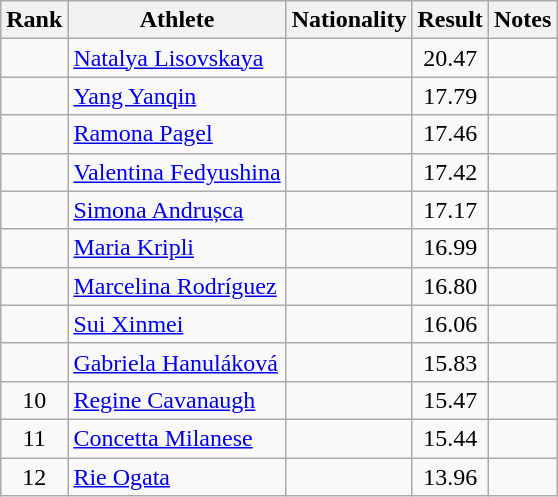<table class="wikitable sortable" style="text-align:center">
<tr>
<th>Rank</th>
<th>Athlete</th>
<th>Nationality</th>
<th>Result</th>
<th>Notes</th>
</tr>
<tr>
<td></td>
<td align=left><a href='#'>Natalya Lisovskaya</a></td>
<td align=left></td>
<td>20.47</td>
<td></td>
</tr>
<tr>
<td></td>
<td align=left><a href='#'>Yang Yanqin</a></td>
<td align=left></td>
<td>17.79</td>
<td></td>
</tr>
<tr>
<td></td>
<td align=left><a href='#'>Ramona Pagel</a></td>
<td align=left></td>
<td>17.46</td>
<td></td>
</tr>
<tr>
<td></td>
<td align=left><a href='#'>Valentina Fedyushina</a></td>
<td align=left></td>
<td>17.42</td>
<td></td>
</tr>
<tr>
<td></td>
<td align=left><a href='#'>Simona Andrușca</a></td>
<td align=left></td>
<td>17.17</td>
<td></td>
</tr>
<tr>
<td></td>
<td align=left><a href='#'>Maria Kripli</a></td>
<td align=left></td>
<td>16.99</td>
<td></td>
</tr>
<tr>
<td></td>
<td align=left><a href='#'>Marcelina Rodríguez</a></td>
<td align=left></td>
<td>16.80</td>
<td></td>
</tr>
<tr>
<td></td>
<td align=left><a href='#'>Sui Xinmei</a></td>
<td align=left></td>
<td>16.06</td>
<td></td>
</tr>
<tr>
<td></td>
<td align=left><a href='#'>Gabriela Hanuláková</a></td>
<td align=left></td>
<td>15.83</td>
<td></td>
</tr>
<tr>
<td>10</td>
<td align=left><a href='#'>Regine Cavanaugh</a></td>
<td align=left></td>
<td>15.47</td>
<td></td>
</tr>
<tr>
<td>11</td>
<td align=left><a href='#'>Concetta Milanese</a></td>
<td align=left></td>
<td>15.44</td>
<td></td>
</tr>
<tr>
<td>12</td>
<td align=left><a href='#'>Rie Ogata</a></td>
<td align=left></td>
<td>13.96</td>
<td></td>
</tr>
</table>
